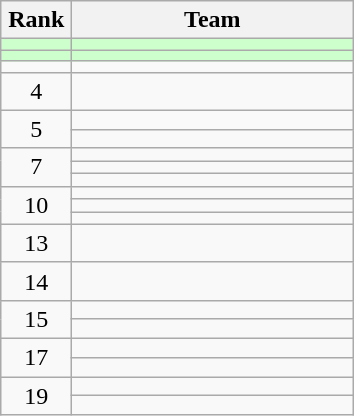<table class="wikitable" style="text-align:center;">
<tr>
<th width=40>Rank</th>
<th width=180>Team</th>
</tr>
<tr bgcolor=#ccffcc>
<td></td>
<td style="text-align:left;"></td>
</tr>
<tr bgcolor=#ccffcc>
<td></td>
<td style="text-align:left;"></td>
</tr>
<tr>
<td></td>
<td style="text-align:left;"></td>
</tr>
<tr>
<td>4</td>
<td style="text-align:left;"></td>
</tr>
<tr>
<td rowspan=2>5</td>
<td style="text-align:left;"></td>
</tr>
<tr>
<td style="text-align:left;"></td>
</tr>
<tr>
<td rowspan=3>7</td>
<td style="text-align:left;"></td>
</tr>
<tr>
<td style="text-align:left;"></td>
</tr>
<tr>
<td style="text-align:left;"></td>
</tr>
<tr>
<td rowspan=3>10</td>
<td style="text-align:left;"></td>
</tr>
<tr>
<td style="text-align:left;"></td>
</tr>
<tr>
<td style="text-align:left;"></td>
</tr>
<tr>
<td>13</td>
<td style="text-align:left;"></td>
</tr>
<tr>
<td>14</td>
<td style="text-align:left;"></td>
</tr>
<tr>
<td rowspan=2>15</td>
<td style="text-align:left;"></td>
</tr>
<tr>
<td style="text-align:left;"></td>
</tr>
<tr>
<td rowspan=2>17</td>
<td style="text-align:left;"></td>
</tr>
<tr>
<td style="text-align:left;"></td>
</tr>
<tr>
<td rowspan=2>19</td>
<td style="text-align:left;"></td>
</tr>
<tr>
<td style="text-align:left;"></td>
</tr>
</table>
